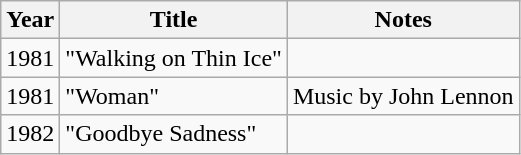<table class="wikitable">
<tr>
<th>Year</th>
<th>Title</th>
<th>Notes</th>
</tr>
<tr>
<td>1981</td>
<td>"Walking on Thin Ice"</td>
<td></td>
</tr>
<tr>
<td>1981</td>
<td>"Woman"</td>
<td>Music by John Lennon</td>
</tr>
<tr>
<td>1982</td>
<td>"Goodbye Sadness"</td>
<td></td>
</tr>
</table>
